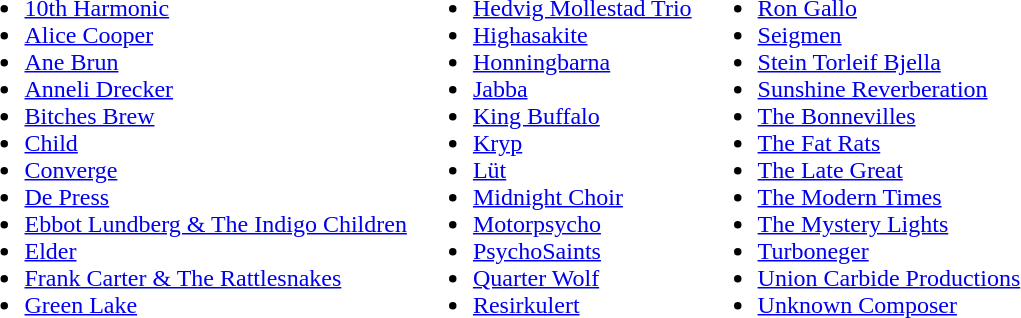<table>
<tr>
<td><br><ul><li><a href='#'>10th Harmonic</a></li><li><a href='#'>Alice Cooper</a></li><li><a href='#'>Ane Brun</a></li><li><a href='#'>Anneli Drecker</a></li><li><a href='#'>Bitches Brew</a></li><li><a href='#'>Child</a></li><li><a href='#'>Converge</a></li><li><a href='#'>De Press</a></li><li><a href='#'>Ebbot Lundberg & The Indigo Children</a></li><li><a href='#'>Elder</a></li><li><a href='#'>Frank Carter & The Rattlesnakes</a></li><li><a href='#'>Green Lake</a></li></ul></td>
<td><br><ul><li><a href='#'>Hedvig Mollestad Trio</a></li><li><a href='#'>Highasakite</a></li><li><a href='#'>Honningbarna</a></li><li><a href='#'>Jabba</a></li><li><a href='#'>King Buffalo</a></li><li><a href='#'>Kryp</a></li><li><a href='#'>Lüt</a></li><li><a href='#'>Midnight Choir</a></li><li><a href='#'>Motorpsycho</a></li><li><a href='#'>PsychoSaints</a></li><li><a href='#'>Quarter Wolf</a></li><li><a href='#'>Resirkulert</a></li></ul></td>
<td><br><ul><li><a href='#'>Ron Gallo</a></li><li><a href='#'>Seigmen</a></li><li><a href='#'>Stein Torleif Bjella</a></li><li><a href='#'>Sunshine Reverberation</a></li><li><a href='#'>The Bonnevilles</a></li><li><a href='#'>The Fat Rats</a></li><li><a href='#'>The Late Great</a></li><li><a href='#'>The Modern Times</a></li><li><a href='#'>The Mystery Lights</a></li><li><a href='#'>Turboneger</a></li><li><a href='#'>Union Carbide Productions</a></li><li><a href='#'>Unknown Composer</a></li></ul></td>
</tr>
</table>
